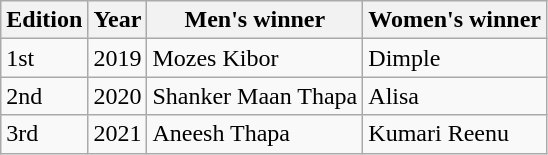<table class="wikitable">
<tr>
<th>Edition</th>
<th>Year</th>
<th>Men's winner</th>
<th>Women's winner</th>
</tr>
<tr>
<td>1st</td>
<td>2019</td>
<td>Mozes Kibor</td>
<td>Dimple</td>
</tr>
<tr>
<td>2nd</td>
<td>2020</td>
<td>Shanker Maan Thapa</td>
<td>Alisa</td>
</tr>
<tr>
<td>3rd</td>
<td>2021</td>
<td>Aneesh Thapa</td>
<td>Kumari Reenu</td>
</tr>
</table>
